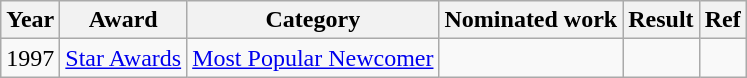<table class="wikitable sortable">
<tr>
<th>Year</th>
<th>Award</th>
<th>Category</th>
<th>Nominated work</th>
<th>Result</th>
<th class="unsortable">Ref</th>
</tr>
<tr>
<td>1997</td>
<td><a href='#'>Star Awards</a></td>
<td><a href='#'>Most Popular Newcomer</a></td>
<td></td>
<td></td>
<td></td>
</tr>
</table>
